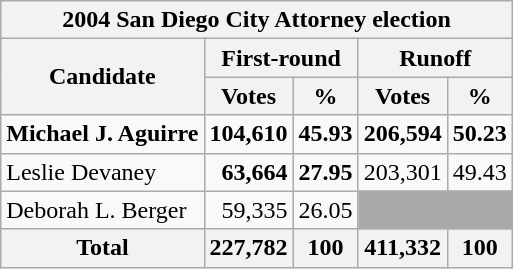<table class=wikitable>
<tr>
<th colspan=5>2004 San Diego City Attorney election</th>
</tr>
<tr>
<th colspan=1 rowspan=2>Candidate</th>
<th colspan=2>First-round</th>
<th colspan=2>Runoff</th>
</tr>
<tr>
<th>Votes</th>
<th>%</th>
<th>Votes</th>
<th>%</th>
</tr>
<tr>
<td><strong>Michael J. Aguirre</strong></td>
<td align="right"><strong>104,610</strong></td>
<td align="right"><strong>45.93</strong></td>
<td align="right"><strong>206,594</strong></td>
<td align="right"><strong>50.23</strong></td>
</tr>
<tr>
<td>Leslie Devaney</td>
<td align="right"><strong>63,664</strong></td>
<td align="right"><strong>27.95</strong></td>
<td align="right">203,301</td>
<td align="right">49.43</td>
</tr>
<tr>
<td>Deborah L. Berger</td>
<td align="right">59,335</td>
<td align="right">26.05</td>
<td colspan=2 bgcolor=darkgray></td>
</tr>
<tr>
<th>Total</th>
<th>227,782</th>
<th>100</th>
<th>411,332</th>
<th>100</th>
</tr>
</table>
